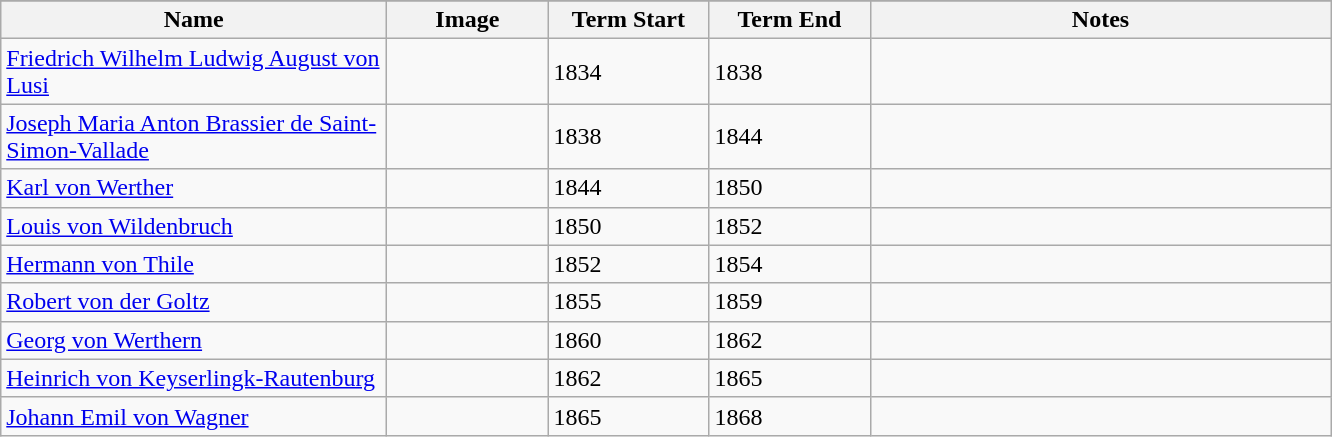<table class="wikitable">
<tr>
</tr>
<tr class="hintergrundfarbe5">
<th width="250">Name</th>
<th width="100">Image</th>
<th width="100">Term Start</th>
<th width="100">Term End</th>
<th width="300">Notes</th>
</tr>
<tr>
<td><a href='#'>Friedrich Wilhelm Ludwig August von Lusi</a></td>
<td></td>
<td>1834</td>
<td>1838</td>
<td></td>
</tr>
<tr>
<td><a href='#'>Joseph Maria Anton Brassier de Saint-Simon-Vallade</a></td>
<td></td>
<td>1838</td>
<td>1844</td>
<td></td>
</tr>
<tr>
<td><a href='#'>Karl von Werther</a></td>
<td></td>
<td>1844</td>
<td>1850</td>
<td></td>
</tr>
<tr>
<td><a href='#'>Louis von Wildenbruch</a></td>
<td></td>
<td>1850</td>
<td>1852</td>
<td></td>
</tr>
<tr>
<td><a href='#'>Hermann von Thile</a></td>
<td></td>
<td>1852</td>
<td>1854</td>
<td></td>
</tr>
<tr>
<td><a href='#'>Robert von der Goltz</a></td>
<td></td>
<td>1855</td>
<td>1859</td>
<td></td>
</tr>
<tr>
<td><a href='#'>Georg von Werthern</a></td>
<td></td>
<td>1860</td>
<td>1862</td>
<td></td>
</tr>
<tr>
<td><a href='#'>Heinrich von Keyserlingk-Rautenburg</a></td>
<td></td>
<td>1862</td>
<td>1865</td>
<td></td>
</tr>
<tr>
<td><a href='#'>Johann Emil von Wagner</a></td>
<td></td>
<td>1865</td>
<td>1868</td>
<td></td>
</tr>
</table>
